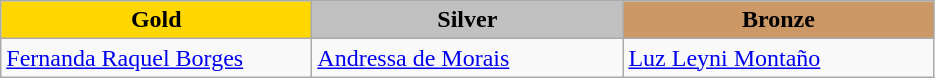<table class="wikitable" style="text-align:left">
<tr align="center">
<td width=200 bgcolor=gold><strong>Gold</strong></td>
<td width=200 bgcolor=silver><strong>Silver</strong></td>
<td width=200 bgcolor=CC9966><strong>Bronze</strong></td>
</tr>
<tr>
<td><a href='#'>Fernanda Raquel Borges</a><br><em></em></td>
<td><a href='#'>Andressa de Morais</a><br><em></em></td>
<td><a href='#'>Luz Leyni Montaño</a><br><em></em></td>
</tr>
</table>
